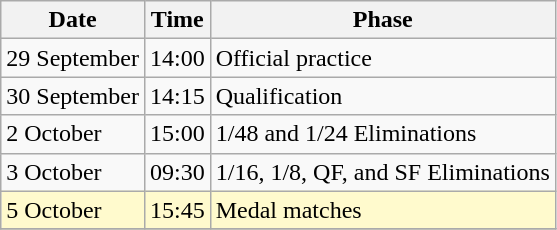<table class=wikitable>
<tr>
<th>Date</th>
<th>Time</th>
<th>Phase</th>
</tr>
<tr>
<td>29 September</td>
<td>14:00</td>
<td>Official practice</td>
</tr>
<tr>
<td>30 September</td>
<td>14:15</td>
<td>Qualification</td>
</tr>
<tr>
<td>2 October</td>
<td>15:00</td>
<td>1/48 and 1/24 Eliminations</td>
</tr>
<tr>
<td>3 October</td>
<td>09:30</td>
<td>1/16, 1/8, QF, and SF Eliminations</td>
</tr>
<tr style=background:lemonchiffon>
<td>5 October</td>
<td>15:45</td>
<td>Medal matches</td>
</tr>
<tr>
</tr>
</table>
